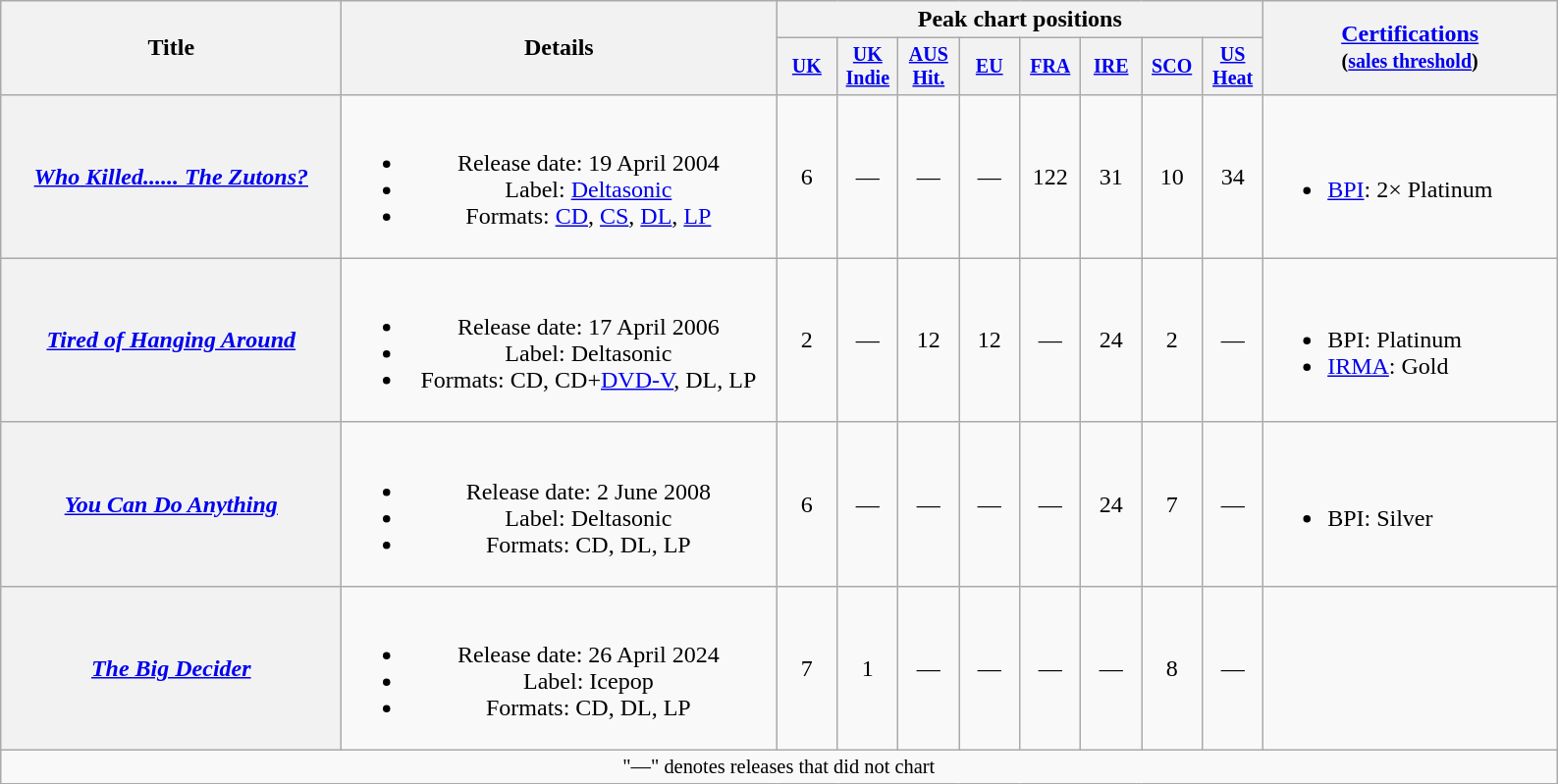<table class="wikitable plainrowheaders" style="text-align:center;">
<tr>
<th scope="col" rowspan="2" style="width:14em;">Title</th>
<th scope="col" rowspan="2" style="width:18em;">Details</th>
<th scope="col" colspan="8">Peak chart positions</th>
<th scope="col" rowspan="2" style="width:12em;"><a href='#'>Certifications</a><br><small>(<a href='#'>sales threshold</a>)</small></th>
</tr>
<tr style="font-size:smaller;">
<th scope="col" width="35"><a href='#'>UK</a><br></th>
<th scope="col" width="35"><a href='#'>UK<br>Indie</a><br></th>
<th scope="col" width="35"><a href='#'>AUS<br>Hit.</a><br></th>
<th scope="col" width="35"><a href='#'>EU</a><br></th>
<th scope="col" width="35"><a href='#'>FRA</a><br></th>
<th scope="col" width="35"><a href='#'>IRE</a><br></th>
<th scope="col" width="35"><a href='#'>SCO</a><br></th>
<th scope="col" width="35"><a href='#'>US<br>Heat</a><br></th>
</tr>
<tr>
<th scope="row"><em><a href='#'>Who Killed...... The Zutons?</a></em></th>
<td><br><ul><li>Release date: 19 April 2004</li><li>Label: <a href='#'>Deltasonic</a></li><li>Formats: <a href='#'>CD</a>, <a href='#'>CS</a>, <a href='#'>DL</a>, <a href='#'>LP</a></li></ul></td>
<td>6</td>
<td>—</td>
<td>—</td>
<td>—</td>
<td>122</td>
<td>31</td>
<td>10</td>
<td>34</td>
<td align="left"><br><ul><li><a href='#'>BPI</a>: 2× Platinum</li></ul></td>
</tr>
<tr>
<th scope="row"><em><a href='#'>Tired of Hanging Around</a></em></th>
<td><br><ul><li>Release date: 17 April 2006</li><li>Label: Deltasonic</li><li>Formats: CD, CD+<a href='#'>DVD-V</a>, DL, LP</li></ul></td>
<td>2</td>
<td>—</td>
<td>12</td>
<td>12</td>
<td>—</td>
<td>24</td>
<td>2</td>
<td>—</td>
<td align="left"><br><ul><li>BPI: Platinum</li><li><a href='#'>IRMA</a>: Gold</li></ul></td>
</tr>
<tr>
<th scope="row"><em><a href='#'>You Can Do Anything</a></em></th>
<td><br><ul><li>Release date: 2 June 2008</li><li>Label: Deltasonic</li><li>Formats: CD, DL, LP</li></ul></td>
<td>6</td>
<td>—</td>
<td>—</td>
<td>—</td>
<td>—</td>
<td>24</td>
<td>7</td>
<td>—</td>
<td align="left"><br><ul><li>BPI: Silver</li></ul></td>
</tr>
<tr>
<th scope="row"><em><a href='#'>The Big Decider</a></em></th>
<td><br><ul><li>Release date: 26 April 2024</li><li>Label: Icepop</li><li>Formats: CD, DL, LP</li></ul></td>
<td>7</td>
<td>1</td>
<td>—</td>
<td>—</td>
<td>—</td>
<td>—</td>
<td>8</td>
<td>—</td>
<td></td>
</tr>
<tr>
<td colspan="11" style="font-size:85%">"—" denotes releases that did not chart</td>
</tr>
</table>
